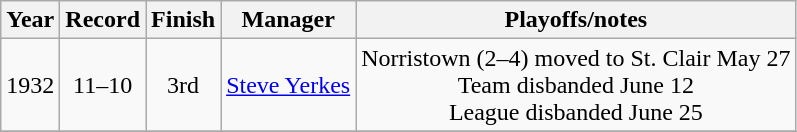<table class="wikitable" style="text-align:center">
<tr>
<th>Year</th>
<th>Record</th>
<th>Finish</th>
<th>Manager</th>
<th>Playoffs/notes</th>
</tr>
<tr align=center>
<td>1932</td>
<td>11–10</td>
<td>3rd</td>
<td><a href='#'>Steve Yerkes</a></td>
<td>Norristown (2–4) moved to St. Clair May 27<br>Team disbanded June 12<br>League disbanded June 25</td>
</tr>
<tr align=center>
</tr>
</table>
